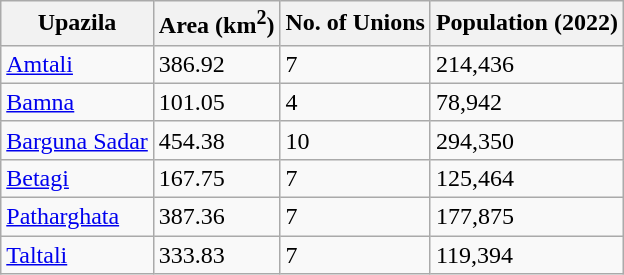<table class="wikitable sortable">
<tr>
<th>Upazila</th>
<th>Area (km<sup>2</sup>)</th>
<th>No. of Unions</th>
<th>Population (2022)</th>
</tr>
<tr>
<td><a href='#'>Amtali</a></td>
<td>386.92</td>
<td>7</td>
<td>214,436</td>
</tr>
<tr>
<td><a href='#'>Bamna</a></td>
<td>101.05</td>
<td>4</td>
<td>78,942</td>
</tr>
<tr>
<td><a href='#'>Barguna Sadar</a></td>
<td>454.38</td>
<td>10</td>
<td>294,350</td>
</tr>
<tr>
<td><a href='#'>Betagi</a></td>
<td>167.75</td>
<td>7</td>
<td>125,464</td>
</tr>
<tr>
<td><a href='#'>Patharghata</a></td>
<td>387.36</td>
<td>7</td>
<td>177,875</td>
</tr>
<tr>
<td><a href='#'>Taltali</a></td>
<td>333.83</td>
<td>7</td>
<td>119,394</td>
</tr>
</table>
